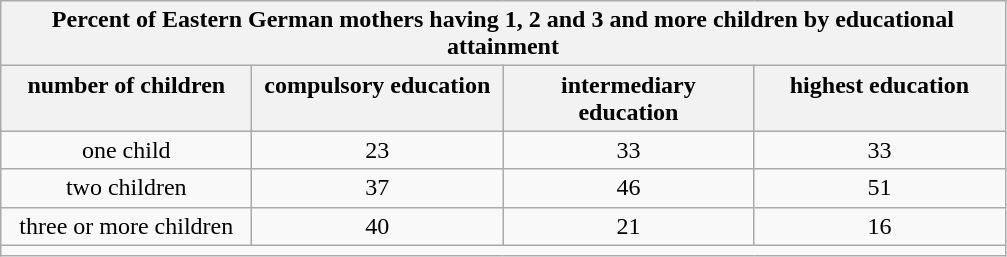<table class="wikitable">
<tr>
<th colspan="5" style="text-align:center;" class="hintergrundfarbe5">Percent of Eastern German mothers having 1, 2 and 3 and more children by educational attainment</th>
</tr>
<tr class="hintergrundfarbe5">
<th style="text-align:center; width:160px; vertical-align:top;">number of children</th>
<th style="text-align:center; width:160px; vertical-align:top;">compulsory education</th>
<th style="text-align:center; width:160px; vertical-align:top;">intermediary education</th>
<th style="text-align:center; width:160px; vertical-align:top;">highest education</th>
</tr>
<tr style="text-align:center;">
<td>one child</td>
<td>23</td>
<td>33</td>
<td>33</td>
</tr>
<tr style="text-align:center;">
<td>two children</td>
<td>37</td>
<td>46</td>
<td>51</td>
</tr>
<tr style="text-align:center;">
<td>three or more children</td>
<td>40</td>
<td>21</td>
<td>16</td>
</tr>
<tr>
<td colspan="5" style="text-align:center;"></td>
</tr>
</table>
